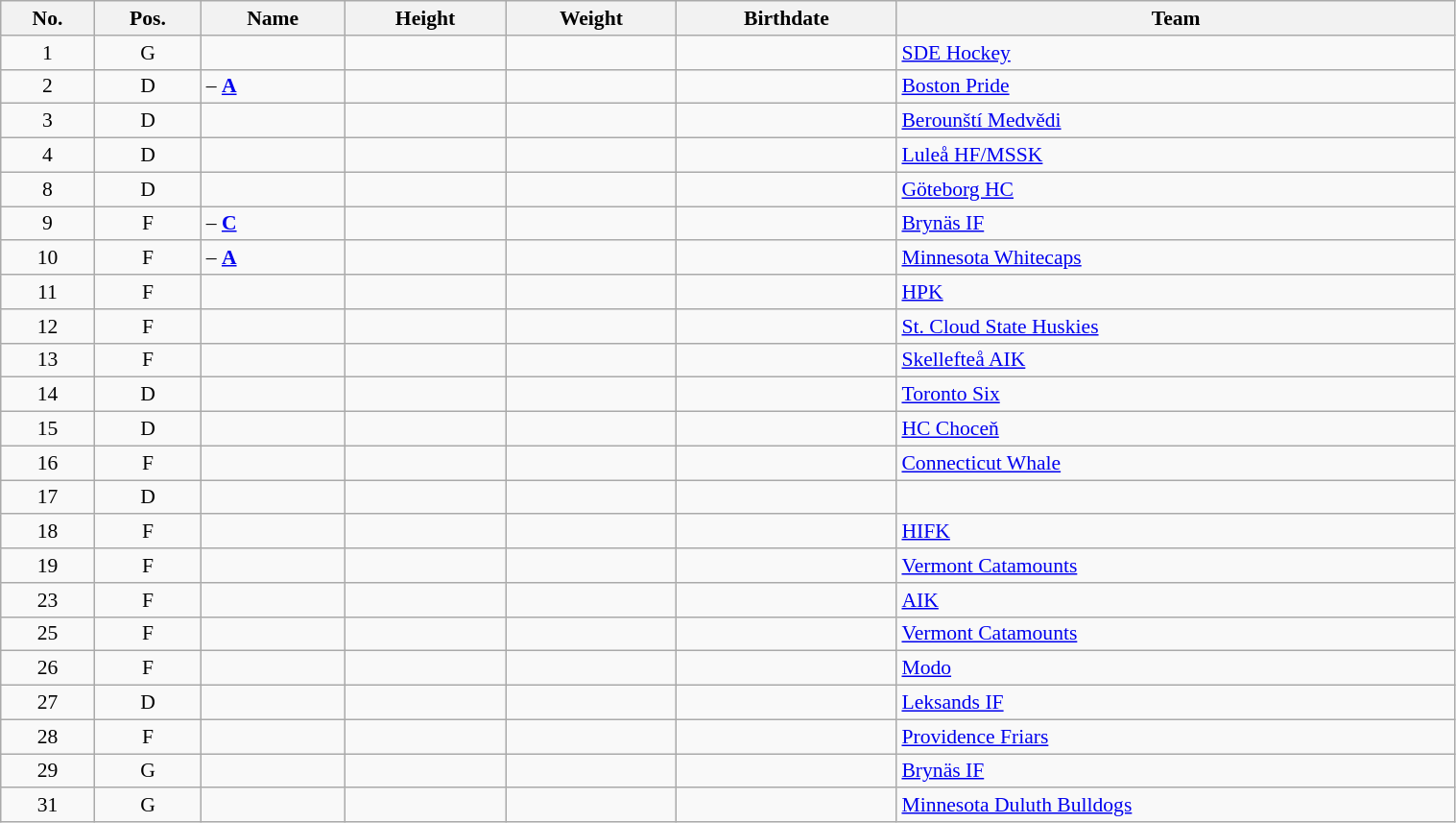<table class="wikitable sortable" width="80%" style="font-size: 90%; text-align: center;">
<tr>
<th>No.</th>
<th>Pos.</th>
<th>Name</th>
<th>Height</th>
<th>Weight</th>
<th>Birthdate</th>
<th>Team</th>
</tr>
<tr>
<td>1</td>
<td>G</td>
<td align=left></td>
<td></td>
<td></td>
<td></td>
<td style="text-align:left;"> <a href='#'>SDE Hockey</a></td>
</tr>
<tr>
<td>2</td>
<td>D</td>
<td align=left> – <strong><a href='#'>A</a></strong></td>
<td></td>
<td></td>
<td></td>
<td style="text-align:left;"> <a href='#'>Boston Pride</a></td>
</tr>
<tr>
<td>3</td>
<td>D</td>
<td align=left></td>
<td></td>
<td></td>
<td></td>
<td style="text-align:left;"> <a href='#'>Berounští Medvědi</a></td>
</tr>
<tr>
<td>4</td>
<td>D</td>
<td align=left></td>
<td></td>
<td></td>
<td></td>
<td style="text-align:left;"> <a href='#'>Luleå HF/MSSK</a></td>
</tr>
<tr>
<td>8</td>
<td>D</td>
<td align=left></td>
<td></td>
<td></td>
<td></td>
<td style="text-align:left;"> <a href='#'>Göteborg HC</a></td>
</tr>
<tr>
<td>9</td>
<td>F</td>
<td align=left> – <strong><a href='#'>C</a></strong></td>
<td></td>
<td></td>
<td></td>
<td style="text-align:left;"> <a href='#'>Brynäs IF</a></td>
</tr>
<tr>
<td>10</td>
<td>F</td>
<td align=left> – <strong><a href='#'>A</a></strong></td>
<td></td>
<td></td>
<td></td>
<td style="text-align:left;"> <a href='#'>Minnesota Whitecaps</a></td>
</tr>
<tr>
<td>11</td>
<td>F</td>
<td align=left></td>
<td></td>
<td></td>
<td></td>
<td style="text-align:left;"> <a href='#'>HPK</a></td>
</tr>
<tr>
<td>12</td>
<td>F</td>
<td align=left></td>
<td></td>
<td></td>
<td></td>
<td style="text-align:left;"> <a href='#'>St. Cloud State Huskies</a></td>
</tr>
<tr>
<td>13</td>
<td>F</td>
<td align=left></td>
<td></td>
<td></td>
<td></td>
<td style="text-align:left;"> <a href='#'>Skellefteå AIK</a></td>
</tr>
<tr>
<td>14</td>
<td>D</td>
<td align=left></td>
<td></td>
<td></td>
<td></td>
<td style="text-align:left;"> <a href='#'>Toronto Six</a></td>
</tr>
<tr>
<td>15</td>
<td>D</td>
<td align=left></td>
<td></td>
<td></td>
<td></td>
<td style="text-align:left;"> <a href='#'>HC Choceň</a></td>
</tr>
<tr>
<td>16</td>
<td>F</td>
<td align=left></td>
<td></td>
<td></td>
<td></td>
<td style="text-align:left;"> <a href='#'>Connecticut Whale</a></td>
</tr>
<tr>
<td>17</td>
<td>D</td>
<td align=left></td>
<td></td>
<td></td>
<td></td>
<td style="text-align:left;"></td>
</tr>
<tr>
<td>18</td>
<td>F</td>
<td align=left></td>
<td></td>
<td></td>
<td></td>
<td style="text-align:left;"> <a href='#'>HIFK</a></td>
</tr>
<tr>
<td>19</td>
<td>F</td>
<td align=left></td>
<td></td>
<td></td>
<td></td>
<td style="text-align:left;"> <a href='#'>Vermont Catamounts</a></td>
</tr>
<tr>
<td>23</td>
<td>F</td>
<td align=left></td>
<td></td>
<td></td>
<td></td>
<td style="text-align:left;"> <a href='#'>AIK</a></td>
</tr>
<tr>
<td>25</td>
<td>F</td>
<td align=left></td>
<td></td>
<td></td>
<td></td>
<td style="text-align:left;"> <a href='#'>Vermont Catamounts</a></td>
</tr>
<tr>
<td>26</td>
<td>F</td>
<td align=left></td>
<td></td>
<td></td>
<td></td>
<td style="text-align:left;"> <a href='#'>Modo</a></td>
</tr>
<tr>
<td>27</td>
<td>D</td>
<td align=left></td>
<td></td>
<td></td>
<td></td>
<td style="text-align:left;"> <a href='#'>Leksands IF</a></td>
</tr>
<tr>
<td>28</td>
<td>F</td>
<td align=left></td>
<td></td>
<td></td>
<td></td>
<td style="text-align:left;"> <a href='#'>Providence Friars</a></td>
</tr>
<tr>
<td>29</td>
<td>G</td>
<td align=left></td>
<td></td>
<td></td>
<td></td>
<td style="text-align:left;"> <a href='#'>Brynäs IF</a></td>
</tr>
<tr>
<td>31</td>
<td>G</td>
<td align=left></td>
<td></td>
<td></td>
<td></td>
<td style="text-align:left;"> <a href='#'>Minnesota Duluth Bulldogs</a></td>
</tr>
</table>
